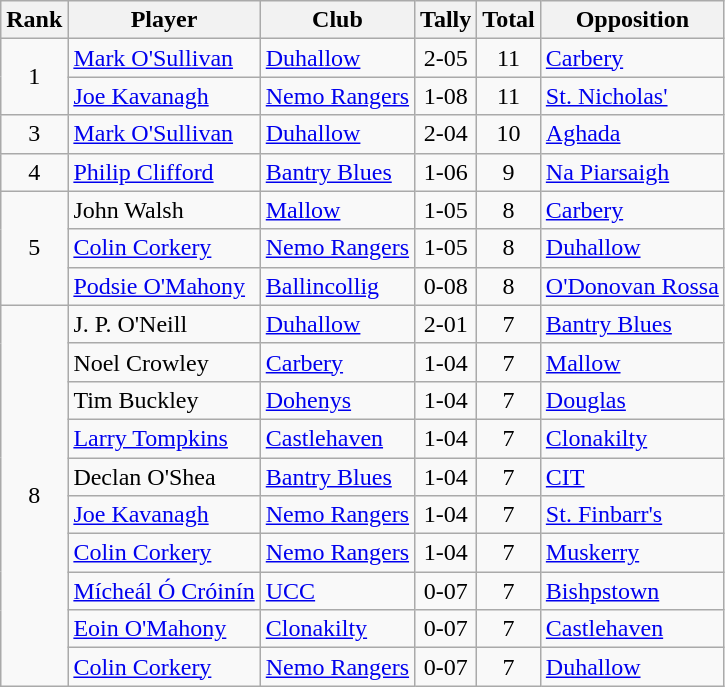<table class="wikitable">
<tr>
<th>Rank</th>
<th>Player</th>
<th>Club</th>
<th>Tally</th>
<th>Total</th>
<th>Opposition</th>
</tr>
<tr>
<td rowspan="2" style="text-align:center;">1</td>
<td><a href='#'>Mark O'Sullivan</a></td>
<td><a href='#'>Duhallow</a></td>
<td align=center>2-05</td>
<td align=center>11</td>
<td><a href='#'>Carbery</a></td>
</tr>
<tr>
<td><a href='#'>Joe Kavanagh</a></td>
<td><a href='#'>Nemo Rangers</a></td>
<td align=center>1-08</td>
<td align=center>11</td>
<td><a href='#'>St. Nicholas'</a></td>
</tr>
<tr>
<td rowspan="1" style="text-align:center;">3</td>
<td><a href='#'>Mark O'Sullivan</a></td>
<td><a href='#'>Duhallow</a></td>
<td align=center>2-04</td>
<td align=center>10</td>
<td><a href='#'>Aghada</a></td>
</tr>
<tr>
<td rowspan="1" style="text-align:center;">4</td>
<td><a href='#'>Philip Clifford</a></td>
<td><a href='#'>Bantry Blues</a></td>
<td align=center>1-06</td>
<td align=center>9</td>
<td><a href='#'>Na Piarsaigh</a></td>
</tr>
<tr>
<td rowspan="3" style="text-align:center;">5</td>
<td>John Walsh</td>
<td><a href='#'>Mallow</a></td>
<td align=center>1-05</td>
<td align=center>8</td>
<td><a href='#'>Carbery</a></td>
</tr>
<tr>
<td><a href='#'>Colin Corkery</a></td>
<td><a href='#'>Nemo Rangers</a></td>
<td align=center>1-05</td>
<td align=center>8</td>
<td><a href='#'>Duhallow</a></td>
</tr>
<tr>
<td><a href='#'>Podsie O'Mahony</a></td>
<td><a href='#'>Ballincollig</a></td>
<td align=center>0-08</td>
<td align=center>8</td>
<td><a href='#'>O'Donovan Rossa</a></td>
</tr>
<tr>
<td rowspan="10" style="text-align:center;">8</td>
<td>J. P. O'Neill</td>
<td><a href='#'>Duhallow</a></td>
<td align=center>2-01</td>
<td align=center>7</td>
<td><a href='#'>Bantry Blues</a></td>
</tr>
<tr>
<td>Noel Crowley</td>
<td><a href='#'>Carbery</a></td>
<td align=center>1-04</td>
<td align=center>7</td>
<td><a href='#'>Mallow</a></td>
</tr>
<tr>
<td>Tim Buckley</td>
<td><a href='#'>Dohenys</a></td>
<td align=center>1-04</td>
<td align=center>7</td>
<td><a href='#'>Douglas</a></td>
</tr>
<tr>
<td><a href='#'>Larry Tompkins</a></td>
<td><a href='#'>Castlehaven</a></td>
<td align=center>1-04</td>
<td align=center>7</td>
<td><a href='#'>Clonakilty</a></td>
</tr>
<tr>
<td>Declan O'Shea</td>
<td><a href='#'>Bantry Blues</a></td>
<td align=center>1-04</td>
<td align=center>7</td>
<td><a href='#'>CIT</a></td>
</tr>
<tr>
<td><a href='#'>Joe Kavanagh</a></td>
<td><a href='#'>Nemo Rangers</a></td>
<td align=center>1-04</td>
<td align=center>7</td>
<td><a href='#'>St. Finbarr's</a></td>
</tr>
<tr>
<td><a href='#'>Colin Corkery</a></td>
<td><a href='#'>Nemo Rangers</a></td>
<td align=center>1-04</td>
<td align=center>7</td>
<td><a href='#'>Muskerry</a></td>
</tr>
<tr>
<td><a href='#'>Mícheál Ó Cróinín</a></td>
<td><a href='#'>UCC</a></td>
<td align=center>0-07</td>
<td align=center>7</td>
<td><a href='#'>Bishpstown</a></td>
</tr>
<tr>
<td><a href='#'>Eoin O'Mahony</a></td>
<td><a href='#'>Clonakilty</a></td>
<td align=center>0-07</td>
<td align=center>7</td>
<td><a href='#'>Castlehaven</a></td>
</tr>
<tr>
<td><a href='#'>Colin Corkery</a></td>
<td><a href='#'>Nemo Rangers</a></td>
<td align=center>0-07</td>
<td align=center>7</td>
<td><a href='#'>Duhallow</a></td>
</tr>
</table>
